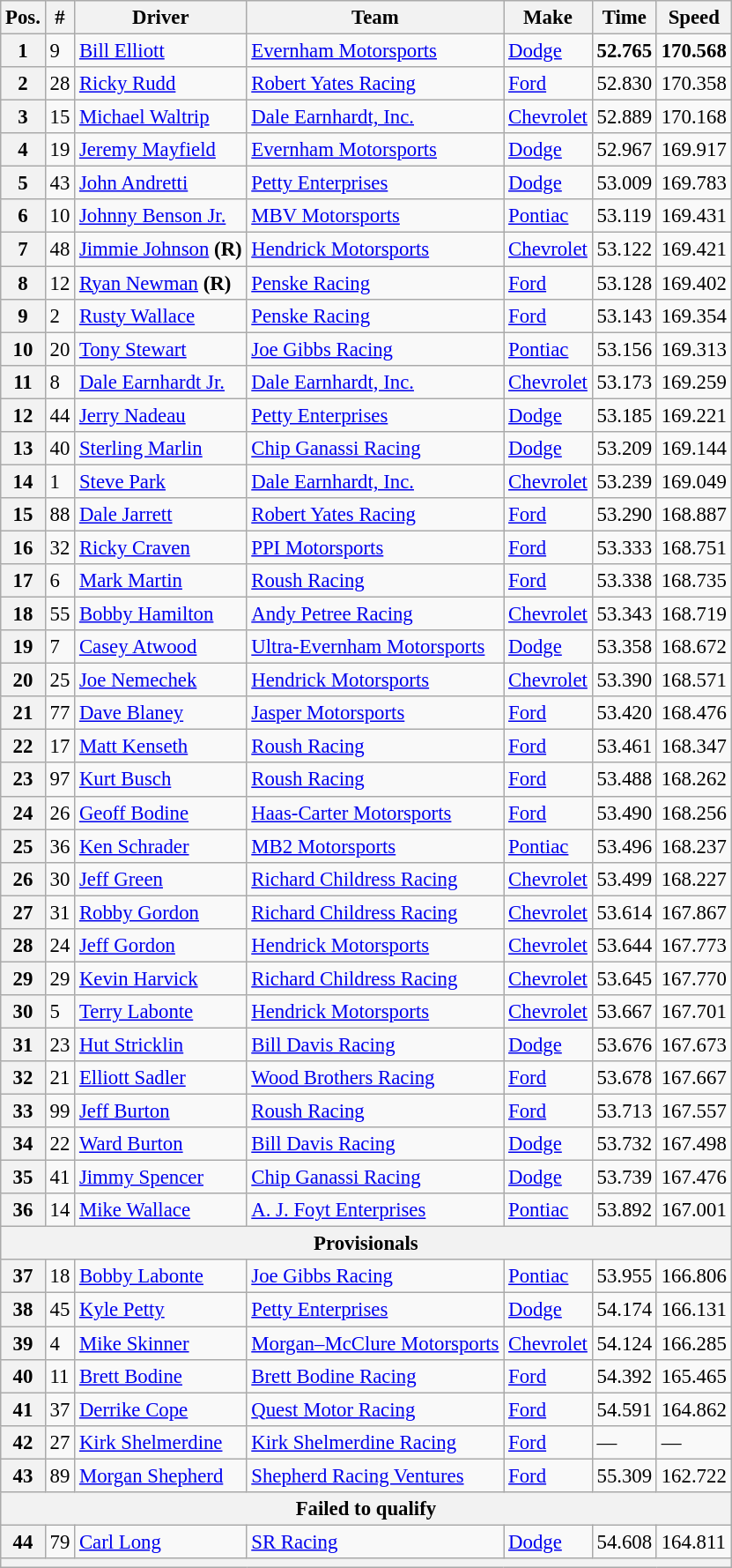<table class="wikitable" style="font-size:95%">
<tr>
<th>Pos.</th>
<th>#</th>
<th>Driver</th>
<th>Team</th>
<th>Make</th>
<th>Time</th>
<th>Speed</th>
</tr>
<tr>
<th>1</th>
<td>9</td>
<td><a href='#'>Bill Elliott</a></td>
<td><a href='#'>Evernham Motorsports</a></td>
<td><a href='#'>Dodge</a></td>
<td><strong>52.765</strong></td>
<td><strong>170.568</strong></td>
</tr>
<tr>
<th>2</th>
<td>28</td>
<td><a href='#'>Ricky Rudd</a></td>
<td><a href='#'>Robert Yates Racing</a></td>
<td><a href='#'>Ford</a></td>
<td>52.830</td>
<td>170.358</td>
</tr>
<tr>
<th>3</th>
<td>15</td>
<td><a href='#'>Michael Waltrip</a></td>
<td><a href='#'>Dale Earnhardt, Inc.</a></td>
<td><a href='#'>Chevrolet</a></td>
<td>52.889</td>
<td>170.168</td>
</tr>
<tr>
<th>4</th>
<td>19</td>
<td><a href='#'>Jeremy Mayfield</a></td>
<td><a href='#'>Evernham Motorsports</a></td>
<td><a href='#'>Dodge</a></td>
<td>52.967</td>
<td>169.917</td>
</tr>
<tr>
<th>5</th>
<td>43</td>
<td><a href='#'>John Andretti</a></td>
<td><a href='#'>Petty Enterprises</a></td>
<td><a href='#'>Dodge</a></td>
<td>53.009</td>
<td>169.783</td>
</tr>
<tr>
<th>6</th>
<td>10</td>
<td><a href='#'>Johnny Benson Jr.</a></td>
<td><a href='#'>MBV Motorsports</a></td>
<td><a href='#'>Pontiac</a></td>
<td>53.119</td>
<td>169.431</td>
</tr>
<tr>
<th>7</th>
<td>48</td>
<td><a href='#'>Jimmie Johnson</a> <strong>(R)</strong></td>
<td><a href='#'>Hendrick Motorsports</a></td>
<td><a href='#'>Chevrolet</a></td>
<td>53.122</td>
<td>169.421</td>
</tr>
<tr>
<th>8</th>
<td>12</td>
<td><a href='#'>Ryan Newman</a> <strong>(R)</strong></td>
<td><a href='#'>Penske Racing</a></td>
<td><a href='#'>Ford</a></td>
<td>53.128</td>
<td>169.402</td>
</tr>
<tr>
<th>9</th>
<td>2</td>
<td><a href='#'>Rusty Wallace</a></td>
<td><a href='#'>Penske Racing</a></td>
<td><a href='#'>Ford</a></td>
<td>53.143</td>
<td>169.354</td>
</tr>
<tr>
<th>10</th>
<td>20</td>
<td><a href='#'>Tony Stewart</a></td>
<td><a href='#'>Joe Gibbs Racing</a></td>
<td><a href='#'>Pontiac</a></td>
<td>53.156</td>
<td>169.313</td>
</tr>
<tr>
<th>11</th>
<td>8</td>
<td><a href='#'>Dale Earnhardt Jr.</a></td>
<td><a href='#'>Dale Earnhardt, Inc.</a></td>
<td><a href='#'>Chevrolet</a></td>
<td>53.173</td>
<td>169.259</td>
</tr>
<tr>
<th>12</th>
<td>44</td>
<td><a href='#'>Jerry Nadeau</a></td>
<td><a href='#'>Petty Enterprises</a></td>
<td><a href='#'>Dodge</a></td>
<td>53.185</td>
<td>169.221</td>
</tr>
<tr>
<th>13</th>
<td>40</td>
<td><a href='#'>Sterling Marlin</a></td>
<td><a href='#'>Chip Ganassi Racing</a></td>
<td><a href='#'>Dodge</a></td>
<td>53.209</td>
<td>169.144</td>
</tr>
<tr>
<th>14</th>
<td>1</td>
<td><a href='#'>Steve Park</a></td>
<td><a href='#'>Dale Earnhardt, Inc.</a></td>
<td><a href='#'>Chevrolet</a></td>
<td>53.239</td>
<td>169.049</td>
</tr>
<tr>
<th>15</th>
<td>88</td>
<td><a href='#'>Dale Jarrett</a></td>
<td><a href='#'>Robert Yates Racing</a></td>
<td><a href='#'>Ford</a></td>
<td>53.290</td>
<td>168.887</td>
</tr>
<tr>
<th>16</th>
<td>32</td>
<td><a href='#'>Ricky Craven</a></td>
<td><a href='#'>PPI Motorsports</a></td>
<td><a href='#'>Ford</a></td>
<td>53.333</td>
<td>168.751</td>
</tr>
<tr>
<th>17</th>
<td>6</td>
<td><a href='#'>Mark Martin</a></td>
<td><a href='#'>Roush Racing</a></td>
<td><a href='#'>Ford</a></td>
<td>53.338</td>
<td>168.735</td>
</tr>
<tr>
<th>18</th>
<td>55</td>
<td><a href='#'>Bobby Hamilton</a></td>
<td><a href='#'>Andy Petree Racing</a></td>
<td><a href='#'>Chevrolet</a></td>
<td>53.343</td>
<td>168.719</td>
</tr>
<tr>
<th>19</th>
<td>7</td>
<td><a href='#'>Casey Atwood</a></td>
<td><a href='#'>Ultra-Evernham Motorsports</a></td>
<td><a href='#'>Dodge</a></td>
<td>53.358</td>
<td>168.672</td>
</tr>
<tr>
<th>20</th>
<td>25</td>
<td><a href='#'>Joe Nemechek</a></td>
<td><a href='#'>Hendrick Motorsports</a></td>
<td><a href='#'>Chevrolet</a></td>
<td>53.390</td>
<td>168.571</td>
</tr>
<tr>
<th>21</th>
<td>77</td>
<td><a href='#'>Dave Blaney</a></td>
<td><a href='#'>Jasper Motorsports</a></td>
<td><a href='#'>Ford</a></td>
<td>53.420</td>
<td>168.476</td>
</tr>
<tr>
<th>22</th>
<td>17</td>
<td><a href='#'>Matt Kenseth</a></td>
<td><a href='#'>Roush Racing</a></td>
<td><a href='#'>Ford</a></td>
<td>53.461</td>
<td>168.347</td>
</tr>
<tr>
<th>23</th>
<td>97</td>
<td><a href='#'>Kurt Busch</a></td>
<td><a href='#'>Roush Racing</a></td>
<td><a href='#'>Ford</a></td>
<td>53.488</td>
<td>168.262</td>
</tr>
<tr>
<th>24</th>
<td>26</td>
<td><a href='#'>Geoff Bodine</a></td>
<td><a href='#'>Haas-Carter Motorsports</a></td>
<td><a href='#'>Ford</a></td>
<td>53.490</td>
<td>168.256</td>
</tr>
<tr>
<th>25</th>
<td>36</td>
<td><a href='#'>Ken Schrader</a></td>
<td><a href='#'>MB2 Motorsports</a></td>
<td><a href='#'>Pontiac</a></td>
<td>53.496</td>
<td>168.237</td>
</tr>
<tr>
<th>26</th>
<td>30</td>
<td><a href='#'>Jeff Green</a></td>
<td><a href='#'>Richard Childress Racing</a></td>
<td><a href='#'>Chevrolet</a></td>
<td>53.499</td>
<td>168.227</td>
</tr>
<tr>
<th>27</th>
<td>31</td>
<td><a href='#'>Robby Gordon</a></td>
<td><a href='#'>Richard Childress Racing</a></td>
<td><a href='#'>Chevrolet</a></td>
<td>53.614</td>
<td>167.867</td>
</tr>
<tr>
<th>28</th>
<td>24</td>
<td><a href='#'>Jeff Gordon</a></td>
<td><a href='#'>Hendrick Motorsports</a></td>
<td><a href='#'>Chevrolet</a></td>
<td>53.644</td>
<td>167.773</td>
</tr>
<tr>
<th>29</th>
<td>29</td>
<td><a href='#'>Kevin Harvick</a></td>
<td><a href='#'>Richard Childress Racing</a></td>
<td><a href='#'>Chevrolet</a></td>
<td>53.645</td>
<td>167.770</td>
</tr>
<tr>
<th>30</th>
<td>5</td>
<td><a href='#'>Terry Labonte</a></td>
<td><a href='#'>Hendrick Motorsports</a></td>
<td><a href='#'>Chevrolet</a></td>
<td>53.667</td>
<td>167.701</td>
</tr>
<tr>
<th>31</th>
<td>23</td>
<td><a href='#'>Hut Stricklin</a></td>
<td><a href='#'>Bill Davis Racing</a></td>
<td><a href='#'>Dodge</a></td>
<td>53.676</td>
<td>167.673</td>
</tr>
<tr>
<th>32</th>
<td>21</td>
<td><a href='#'>Elliott Sadler</a></td>
<td><a href='#'>Wood Brothers Racing</a></td>
<td><a href='#'>Ford</a></td>
<td>53.678</td>
<td>167.667</td>
</tr>
<tr>
<th>33</th>
<td>99</td>
<td><a href='#'>Jeff Burton</a></td>
<td><a href='#'>Roush Racing</a></td>
<td><a href='#'>Ford</a></td>
<td>53.713</td>
<td>167.557</td>
</tr>
<tr>
<th>34</th>
<td>22</td>
<td><a href='#'>Ward Burton</a></td>
<td><a href='#'>Bill Davis Racing</a></td>
<td><a href='#'>Dodge</a></td>
<td>53.732</td>
<td>167.498</td>
</tr>
<tr>
<th>35</th>
<td>41</td>
<td><a href='#'>Jimmy Spencer</a></td>
<td><a href='#'>Chip Ganassi Racing</a></td>
<td><a href='#'>Dodge</a></td>
<td>53.739</td>
<td>167.476</td>
</tr>
<tr>
<th>36</th>
<td>14</td>
<td><a href='#'>Mike Wallace</a></td>
<td><a href='#'>A. J. Foyt Enterprises</a></td>
<td><a href='#'>Pontiac</a></td>
<td>53.892</td>
<td>167.001</td>
</tr>
<tr>
<th colspan="7">Provisionals</th>
</tr>
<tr>
<th>37</th>
<td>18</td>
<td><a href='#'>Bobby Labonte</a></td>
<td><a href='#'>Joe Gibbs Racing</a></td>
<td><a href='#'>Pontiac</a></td>
<td>53.955</td>
<td>166.806</td>
</tr>
<tr>
<th>38</th>
<td>45</td>
<td><a href='#'>Kyle Petty</a></td>
<td><a href='#'>Petty Enterprises</a></td>
<td><a href='#'>Dodge</a></td>
<td>54.174</td>
<td>166.131</td>
</tr>
<tr>
<th>39</th>
<td>4</td>
<td><a href='#'>Mike Skinner</a></td>
<td><a href='#'>Morgan–McClure Motorsports</a></td>
<td><a href='#'>Chevrolet</a></td>
<td>54.124</td>
<td>166.285</td>
</tr>
<tr>
<th>40</th>
<td>11</td>
<td><a href='#'>Brett Bodine</a></td>
<td><a href='#'>Brett Bodine Racing</a></td>
<td><a href='#'>Ford</a></td>
<td>54.392</td>
<td>165.465</td>
</tr>
<tr>
<th>41</th>
<td>37</td>
<td><a href='#'>Derrike Cope</a></td>
<td><a href='#'>Quest Motor Racing</a></td>
<td><a href='#'>Ford</a></td>
<td>54.591</td>
<td>164.862</td>
</tr>
<tr>
<th>42</th>
<td>27</td>
<td><a href='#'>Kirk Shelmerdine</a></td>
<td><a href='#'>Kirk Shelmerdine Racing</a></td>
<td><a href='#'>Ford</a></td>
<td>—</td>
<td>—</td>
</tr>
<tr>
<th>43</th>
<td>89</td>
<td><a href='#'>Morgan Shepherd</a></td>
<td><a href='#'>Shepherd Racing Ventures</a></td>
<td><a href='#'>Ford</a></td>
<td>55.309</td>
<td>162.722</td>
</tr>
<tr>
<th colspan="7">Failed to qualify</th>
</tr>
<tr>
<th>44</th>
<td>79</td>
<td><a href='#'>Carl Long</a></td>
<td><a href='#'>SR Racing</a></td>
<td><a href='#'>Dodge</a></td>
<td>54.608</td>
<td>164.811</td>
</tr>
<tr>
<th colspan="7"></th>
</tr>
</table>
